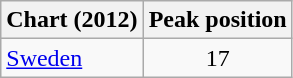<table class="wikitable">
<tr>
<th align="left">Chart (2012)</th>
<th align="center">Peak position</th>
</tr>
<tr>
<td align="left"><a href='#'>Sweden</a></td>
<td align="center">17</td>
</tr>
</table>
